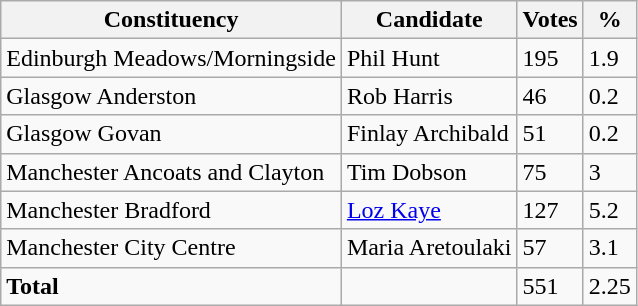<table class="wikitable">
<tr>
<th>Constituency</th>
<th>Candidate</th>
<th>Votes</th>
<th>%</th>
</tr>
<tr>
<td>Edinburgh Meadows/Morningside</td>
<td>Phil Hunt</td>
<td>195</td>
<td>1.9</td>
</tr>
<tr>
<td>Glasgow Anderston</td>
<td>Rob Harris</td>
<td>46</td>
<td>0.2</td>
</tr>
<tr>
<td>Glasgow Govan</td>
<td>Finlay Archibald</td>
<td>51</td>
<td>0.2</td>
</tr>
<tr>
<td>Manchester Ancoats and Clayton</td>
<td>Tim Dobson</td>
<td>75</td>
<td>3</td>
</tr>
<tr>
<td>Manchester Bradford</td>
<td><a href='#'>Loz Kaye</a></td>
<td>127</td>
<td>5.2</td>
</tr>
<tr>
<td>Manchester City Centre</td>
<td>Maria Aretoulaki</td>
<td>57</td>
<td>3.1</td>
</tr>
<tr>
<td><strong>Total</strong></td>
<td></td>
<td>551</td>
<td>2.25</td>
</tr>
</table>
